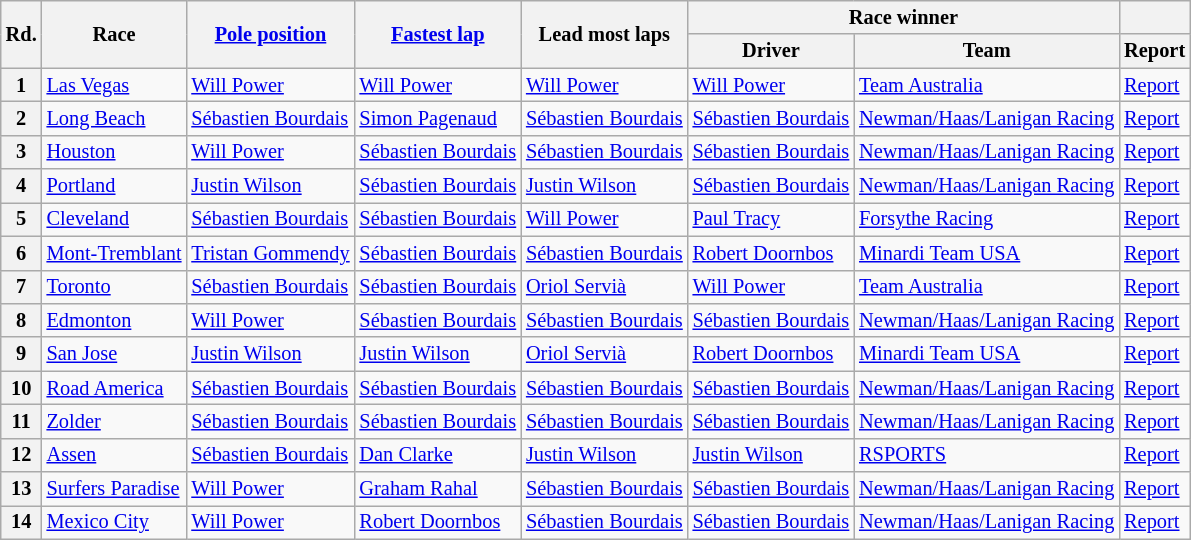<table class="wikitable" style="font-size: 85%; white-space: nowrap;">
<tr>
<th rowspan="2">Rd.</th>
<th rowspan="2">Race</th>
<th rowspan="2"><a href='#'>Pole position</a></th>
<th rowspan="2"><a href='#'>Fastest lap</a></th>
<th rowspan="2">Lead most laps</th>
<th colspan="2">Race winner</th>
<th></th>
</tr>
<tr>
<th>Driver</th>
<th>Team</th>
<th>Report</th>
</tr>
<tr>
<th>1</th>
<td> <a href='#'>Las Vegas</a></td>
<td> <a href='#'>Will Power</a></td>
<td> <a href='#'>Will Power</a></td>
<td> <a href='#'>Will Power</a></td>
<td> <a href='#'>Will Power</a></td>
<td> <a href='#'>Team Australia</a></td>
<td><a href='#'>Report</a></td>
</tr>
<tr>
<th>2</th>
<td> <a href='#'>Long Beach</a></td>
<td nowrap=""> <a href='#'>Sébastien Bourdais</a></td>
<td> <a href='#'>Simon Pagenaud</a></td>
<td nowrap=""> <a href='#'>Sébastien Bourdais</a></td>
<td nowrap=""> <a href='#'>Sébastien Bourdais</a></td>
<td nowrap=""> <a href='#'>Newman/Haas/Lanigan Racing</a></td>
<td><a href='#'>Report</a></td>
</tr>
<tr>
<th>3</th>
<td> <a href='#'>Houston</a></td>
<td> <a href='#'>Will Power</a></td>
<td nowrap=""> <a href='#'>Sébastien Bourdais</a></td>
<td> <a href='#'>Sébastien Bourdais</a></td>
<td> <a href='#'>Sébastien Bourdais</a></td>
<td> <a href='#'>Newman/Haas/Lanigan Racing</a></td>
<td><a href='#'>Report</a></td>
</tr>
<tr>
<th>4</th>
<td> <a href='#'>Portland</a></td>
<td> <a href='#'>Justin Wilson</a></td>
<td> <a href='#'>Sébastien Bourdais</a></td>
<td> <a href='#'>Justin Wilson</a></td>
<td> <a href='#'>Sébastien Bourdais</a></td>
<td> <a href='#'>Newman/Haas/Lanigan Racing</a></td>
<td><a href='#'>Report</a></td>
</tr>
<tr>
<th>5</th>
<td> <a href='#'>Cleveland</a></td>
<td> <a href='#'>Sébastien Bourdais</a></td>
<td> <a href='#'>Sébastien Bourdais</a></td>
<td> <a href='#'>Will Power</a></td>
<td> <a href='#'>Paul Tracy</a></td>
<td> <a href='#'>Forsythe Racing</a></td>
<td><a href='#'>Report</a></td>
</tr>
<tr>
<th>6</th>
<td nowrap=""> <a href='#'>Mont-Tremblant</a></td>
<td> <a href='#'>Tristan Gommendy</a></td>
<td> <a href='#'>Sébastien Bourdais</a></td>
<td> <a href='#'>Sébastien Bourdais</a></td>
<td> <a href='#'>Robert Doornbos</a></td>
<td> <a href='#'>Minardi Team USA</a></td>
<td><a href='#'>Report</a></td>
</tr>
<tr>
<th>7</th>
<td> <a href='#'>Toronto</a></td>
<td> <a href='#'>Sébastien Bourdais</a></td>
<td> <a href='#'>Sébastien Bourdais</a></td>
<td> <a href='#'>Oriol Servià</a></td>
<td> <a href='#'>Will Power</a></td>
<td> <a href='#'>Team Australia</a></td>
<td><a href='#'>Report</a></td>
</tr>
<tr>
<th>8</th>
<td> <a href='#'>Edmonton</a></td>
<td> <a href='#'>Will Power</a></td>
<td> <a href='#'>Sébastien Bourdais</a></td>
<td> <a href='#'>Sébastien Bourdais</a></td>
<td> <a href='#'>Sébastien Bourdais</a></td>
<td> <a href='#'>Newman/Haas/Lanigan Racing</a></td>
<td><a href='#'>Report</a></td>
</tr>
<tr>
<th>9</th>
<td> <a href='#'>San Jose</a></td>
<td> <a href='#'>Justin Wilson</a></td>
<td> <a href='#'>Justin Wilson</a></td>
<td> <a href='#'>Oriol Servià</a></td>
<td> <a href='#'>Robert Doornbos</a></td>
<td> <a href='#'>Minardi Team USA</a></td>
<td><a href='#'>Report</a></td>
</tr>
<tr>
<th>10</th>
<td nowrap=""> <a href='#'>Road America</a></td>
<td> <a href='#'>Sébastien Bourdais</a></td>
<td> <a href='#'>Sébastien Bourdais</a></td>
<td> <a href='#'>Sébastien Bourdais</a></td>
<td> <a href='#'>Sébastien Bourdais</a></td>
<td> <a href='#'>Newman/Haas/Lanigan Racing</a></td>
<td><a href='#'>Report</a></td>
</tr>
<tr>
<th>11</th>
<td> <a href='#'>Zolder</a></td>
<td> <a href='#'>Sébastien Bourdais</a></td>
<td> <a href='#'>Sébastien Bourdais</a></td>
<td> <a href='#'>Sébastien Bourdais</a></td>
<td> <a href='#'>Sébastien Bourdais</a></td>
<td> <a href='#'>Newman/Haas/Lanigan Racing</a></td>
<td><a href='#'>Report</a></td>
</tr>
<tr>
<th>12</th>
<td> <a href='#'>Assen</a></td>
<td> <a href='#'>Sébastien Bourdais</a></td>
<td> <a href='#'>Dan Clarke</a></td>
<td> <a href='#'>Justin Wilson</a></td>
<td> <a href='#'>Justin Wilson</a></td>
<td> <a href='#'>RSPORTS</a></td>
<td><a href='#'>Report</a></td>
</tr>
<tr>
<th>13</th>
<td> <a href='#'>Surfers Paradise</a></td>
<td> <a href='#'>Will Power</a></td>
<td> <a href='#'>Graham Rahal</a></td>
<td> <a href='#'>Sébastien Bourdais</a></td>
<td> <a href='#'>Sébastien Bourdais</a></td>
<td> <a href='#'>Newman/Haas/Lanigan Racing</a></td>
<td><a href='#'>Report</a></td>
</tr>
<tr>
<th>14</th>
<td> <a href='#'>Mexico City</a></td>
<td> <a href='#'>Will Power</a></td>
<td> <a href='#'>Robert Doornbos</a></td>
<td> <a href='#'>Sébastien Bourdais</a></td>
<td> <a href='#'>Sébastien Bourdais</a></td>
<td> <a href='#'>Newman/Haas/Lanigan Racing</a></td>
<td><a href='#'>Report</a></td>
</tr>
</table>
